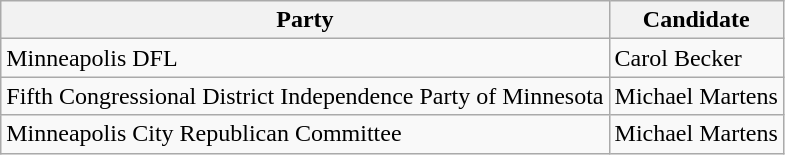<table class="wikitable">
<tr>
<th>Party</th>
<th>Candidate</th>
</tr>
<tr>
<td>Minneapolis DFL</td>
<td>Carol Becker</td>
</tr>
<tr>
<td>Fifth Congressional District Independence Party of Minnesota</td>
<td>Michael Martens</td>
</tr>
<tr>
<td>Minneapolis City Republican Committee</td>
<td>Michael Martens</td>
</tr>
</table>
